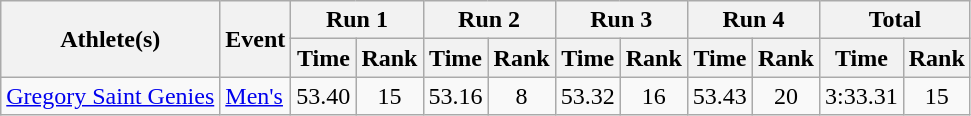<table class="wikitable">
<tr>
<th rowspan="2">Athlete(s)</th>
<th rowspan="2">Event</th>
<th colspan="2">Run 1</th>
<th colspan="2">Run 2</th>
<th colspan="2">Run 3</th>
<th colspan="2">Run 4</th>
<th colspan="2">Total</th>
</tr>
<tr>
<th>Time</th>
<th>Rank</th>
<th>Time</th>
<th>Rank</th>
<th>Time</th>
<th>Rank</th>
<th>Time</th>
<th>Rank</th>
<th>Time</th>
<th>Rank</th>
</tr>
<tr>
<td><a href='#'>Gregory Saint Genies</a></td>
<td><a href='#'>Men's</a></td>
<td align="center">53.40</td>
<td align="center">15</td>
<td align="center">53.16</td>
<td align="center">8</td>
<td align="center">53.32</td>
<td align="center">16</td>
<td align="center">53.43</td>
<td align="center">20</td>
<td align="center">3:33.31</td>
<td align="center">15</td>
</tr>
</table>
